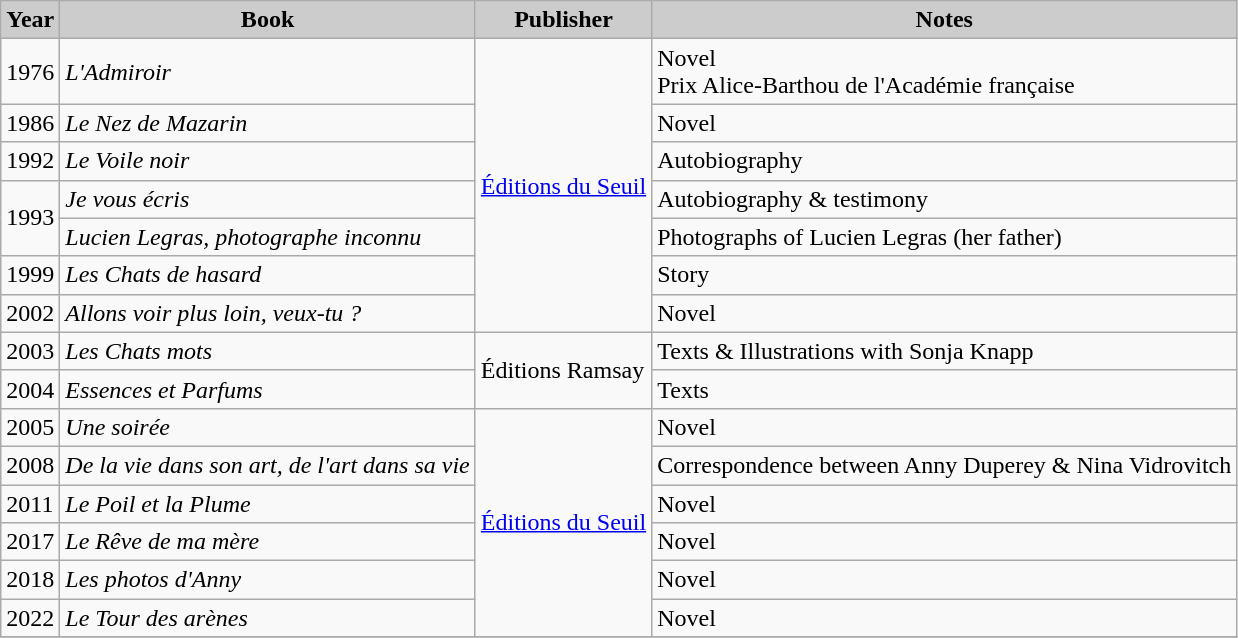<table class="wikitable">
<tr>
<th style="background: #CCCCCC;">Year</th>
<th style="background: #CCCCCC;">Book</th>
<th style="background: #CCCCCC;">Publisher</th>
<th style="background: #CCCCCC;">Notes</th>
</tr>
<tr>
<td>1976</td>
<td><em>L'Admiroir</em></td>
<td rowspan=7><a href='#'>Éditions du Seuil</a></td>
<td>Novel<br>Prix Alice-Barthou de l'Académie française</td>
</tr>
<tr>
<td>1986</td>
<td><em>Le Nez de Mazarin</em></td>
<td>Novel</td>
</tr>
<tr>
<td>1992</td>
<td><em>Le Voile noir</em></td>
<td>Autobiography</td>
</tr>
<tr>
<td rowspan=2>1993</td>
<td><em>Je vous écris</em></td>
<td>Autobiography & testimony</td>
</tr>
<tr>
<td><em>Lucien Legras, photographe inconnu</em></td>
<td>Photographs of Lucien Legras (her father)</td>
</tr>
<tr>
<td>1999</td>
<td><em>Les Chats de hasard</em></td>
<td>Story</td>
</tr>
<tr>
<td>2002</td>
<td><em>Allons voir plus loin, veux-tu ?</em></td>
<td>Novel</td>
</tr>
<tr>
<td>2003</td>
<td><em>Les Chats mots</em></td>
<td rowspan=2>Éditions Ramsay</td>
<td>Texts & Illustrations with Sonja Knapp</td>
</tr>
<tr>
<td>2004</td>
<td><em>Essences et Parfums</em></td>
<td>Texts</td>
</tr>
<tr>
<td>2005</td>
<td><em>Une soirée</em></td>
<td rowspan=6><a href='#'>Éditions du Seuil</a></td>
<td>Novel</td>
</tr>
<tr>
<td>2008</td>
<td><em>De la vie dans son art, de l'art dans sa vie</em></td>
<td>Correspondence between Anny Duperey & Nina Vidrovitch</td>
</tr>
<tr>
<td>2011</td>
<td><em>Le Poil et la Plume</em></td>
<td>Novel</td>
</tr>
<tr>
<td>2017</td>
<td><em>Le Rêve de ma mère</em></td>
<td>Novel</td>
</tr>
<tr>
<td>2018</td>
<td><em>Les photos d'Anny</em></td>
<td>Novel</td>
</tr>
<tr>
<td>2022</td>
<td><em>Le Tour des arènes</em></td>
<td>Novel</td>
</tr>
<tr>
</tr>
</table>
